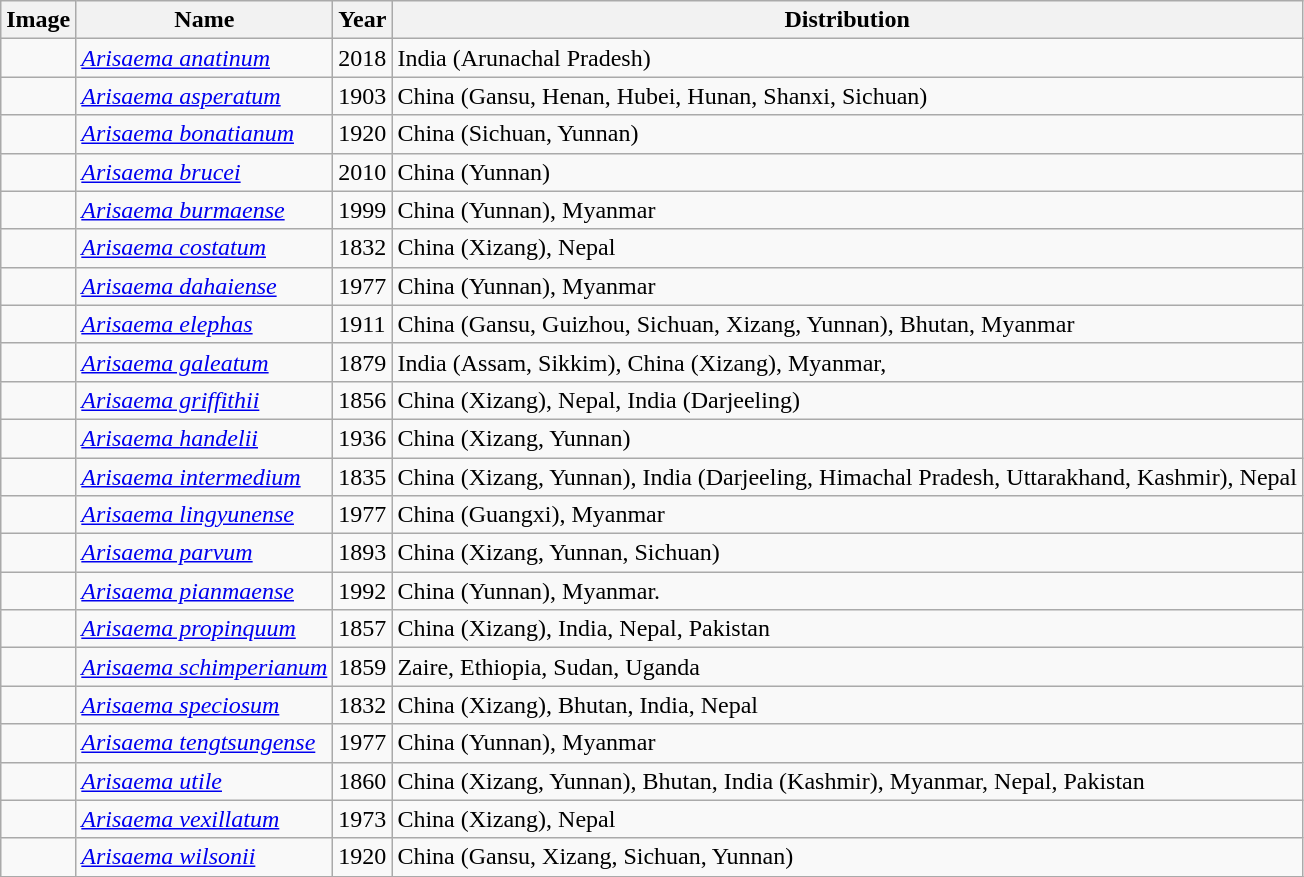<table class="wikitable sortable">
<tr>
<th>Image</th>
<th>Name</th>
<th>Year</th>
<th>Distribution</th>
</tr>
<tr>
<td></td>
<td><em><a href='#'>Arisaema anatinum</a></em> </td>
<td>2018</td>
<td>India (Arunachal Pradesh)</td>
</tr>
<tr>
<td></td>
<td><em><a href='#'>Arisaema asperatum</a></em> </td>
<td>1903</td>
<td>China (Gansu, Henan, Hubei, Hunan, Shanxi, Sichuan)</td>
</tr>
<tr>
<td></td>
<td><em><a href='#'>Arisaema bonatianum</a></em> </td>
<td>1920</td>
<td>China (Sichuan, Yunnan)</td>
</tr>
<tr>
<td></td>
<td><em><a href='#'>Arisaema brucei</a></em> </td>
<td>2010</td>
<td>China (Yunnan)</td>
</tr>
<tr>
<td></td>
<td><em><a href='#'>Arisaema burmaense</a></em> </td>
<td>1999</td>
<td>China (Yunnan), Myanmar</td>
</tr>
<tr>
<td></td>
<td><em><a href='#'>Arisaema costatum</a></em> </td>
<td>1832</td>
<td>China (Xizang), Nepal</td>
</tr>
<tr>
<td></td>
<td><em><a href='#'>Arisaema dahaiense</a></em> </td>
<td>1977</td>
<td>China (Yunnan), Myanmar</td>
</tr>
<tr>
<td></td>
<td><em><a href='#'>Arisaema elephas</a></em> </td>
<td>1911</td>
<td>China (Gansu, Guizhou, Sichuan, Xizang, Yunnan), Bhutan, Myanmar</td>
</tr>
<tr>
<td></td>
<td><em><a href='#'>Arisaema galeatum</a></em> </td>
<td>1879</td>
<td>India (Assam, Sikkim), China (Xizang), Myanmar,</td>
</tr>
<tr>
<td></td>
<td><em><a href='#'>Arisaema griffithii</a></em> </td>
<td>1856</td>
<td>China (Xizang), Nepal, India (Darjeeling)</td>
</tr>
<tr>
<td></td>
<td><em><a href='#'>Arisaema handelii</a></em> </td>
<td>1936</td>
<td>China (Xizang, Yunnan)</td>
</tr>
<tr>
<td></td>
<td><em><a href='#'>Arisaema intermedium</a></em> </td>
<td>1835</td>
<td>China (Xizang, Yunnan), India (Darjeeling, Himachal Pradesh, Uttarakhand, Kashmir), Nepal</td>
</tr>
<tr>
<td></td>
<td><em><a href='#'>Arisaema lingyunense</a></em> </td>
<td>1977</td>
<td>China (Guangxi), Myanmar</td>
</tr>
<tr>
<td></td>
<td><em><a href='#'>Arisaema parvum</a></em> </td>
<td>1893</td>
<td>China (Xizang, Yunnan, Sichuan)</td>
</tr>
<tr>
<td></td>
<td><em><a href='#'>Arisaema pianmaense</a></em> </td>
<td>1992</td>
<td>China (Yunnan), Myanmar.</td>
</tr>
<tr>
<td></td>
<td><em><a href='#'>Arisaema propinquum</a></em> </td>
<td>1857</td>
<td>China (Xizang), India, Nepal, Pakistan</td>
</tr>
<tr>
<td></td>
<td><em><a href='#'>Arisaema schimperianum</a></em></td>
<td>1859</td>
<td>Zaire, Ethiopia, Sudan, Uganda</td>
</tr>
<tr>
<td></td>
<td><em><a href='#'>Arisaema speciosum</a></em> </td>
<td>1832</td>
<td>China (Xizang), Bhutan, India, Nepal</td>
</tr>
<tr>
<td></td>
<td><em><a href='#'>Arisaema tengtsungense</a></em> </td>
<td>1977</td>
<td>China (Yunnan), Myanmar</td>
</tr>
<tr>
<td></td>
<td><em><a href='#'>Arisaema utile</a></em> </td>
<td>1860</td>
<td>China (Xizang, Yunnan), Bhutan, India (Kashmir), Myanmar, Nepal, Pakistan</td>
</tr>
<tr>
<td></td>
<td><em><a href='#'>Arisaema vexillatum</a></em> </td>
<td>1973</td>
<td>China (Xizang), Nepal</td>
</tr>
<tr>
<td></td>
<td><em><a href='#'>Arisaema wilsonii</a></em> </td>
<td>1920</td>
<td>China (Gansu, Xizang, Sichuan, Yunnan)</td>
</tr>
<tr>
</tr>
</table>
